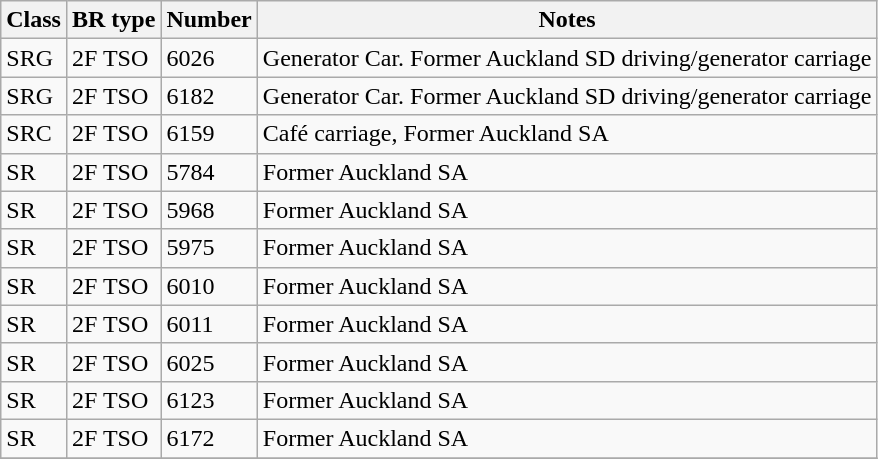<table class="wikitable sortable">
<tr>
<th>Class</th>
<th>BR type</th>
<th>Number</th>
<th>Notes</th>
</tr>
<tr>
<td>SRG</td>
<td>2F TSO</td>
<td>6026</td>
<td>Generator Car. Former Auckland SD driving/generator carriage</td>
</tr>
<tr>
<td>SRG</td>
<td>2F TSO</td>
<td>6182</td>
<td>Generator Car. Former Auckland SD driving/generator carriage</td>
</tr>
<tr>
<td>SRC</td>
<td>2F TSO</td>
<td>6159</td>
<td>Café carriage, Former Auckland  SA</td>
</tr>
<tr>
<td>SR</td>
<td>2F TSO</td>
<td>5784</td>
<td>Former Auckland  SA</td>
</tr>
<tr>
<td>SR</td>
<td>2F TSO</td>
<td>5968</td>
<td>Former Auckland  SA</td>
</tr>
<tr>
<td>SR</td>
<td>2F TSO</td>
<td>5975</td>
<td>Former Auckland  SA</td>
</tr>
<tr>
<td>SR</td>
<td>2F TSO</td>
<td>6010</td>
<td>Former Auckland SA</td>
</tr>
<tr>
<td>SR</td>
<td>2F TSO</td>
<td>6011</td>
<td>Former Auckland SA</td>
</tr>
<tr>
<td>SR</td>
<td>2F TSO</td>
<td>6025</td>
<td>Former Auckland SA</td>
</tr>
<tr>
<td>SR</td>
<td>2F TSO</td>
<td>6123</td>
<td>Former Auckland  SA</td>
</tr>
<tr>
<td>SR</td>
<td>2F TSO</td>
<td>6172</td>
<td>Former Auckland  SA</td>
</tr>
<tr>
</tr>
</table>
